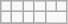<table class="wikitable">
<tr>
<td></td>
<td></td>
<td></td>
<td></td>
<td></td>
<td></td>
</tr>
<tr>
<td></td>
<td></td>
<td></td>
<td></td>
</tr>
<tr>
</tr>
</table>
